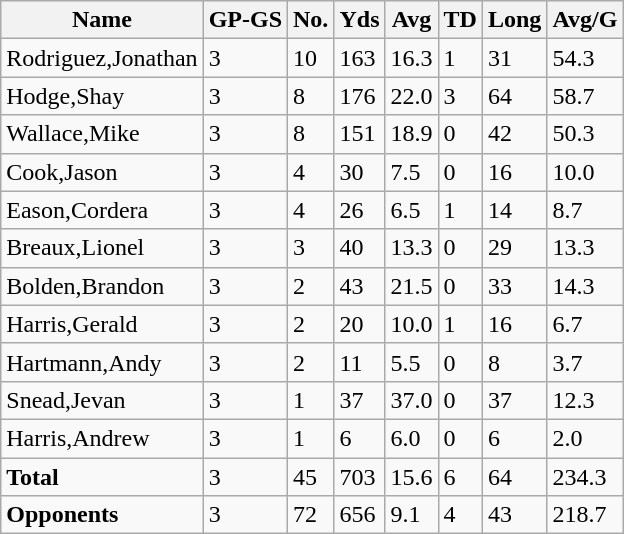<table class="wikitable" style="white-space:nowrap;">
<tr>
<th>Name</th>
<th>GP-GS</th>
<th>No.</th>
<th>Yds</th>
<th>Avg</th>
<th>TD</th>
<th>Long</th>
<th>Avg/G</th>
</tr>
<tr>
<td>Rodriguez,Jonathan</td>
<td>3</td>
<td>10</td>
<td>163</td>
<td>16.3</td>
<td>1</td>
<td>31</td>
<td>54.3</td>
</tr>
<tr>
<td>Hodge,Shay</td>
<td>3</td>
<td>8</td>
<td>176</td>
<td>22.0</td>
<td>3</td>
<td>64</td>
<td>58.7</td>
</tr>
<tr>
<td>Wallace,Mike</td>
<td>3</td>
<td>8</td>
<td>151</td>
<td>18.9</td>
<td>0</td>
<td>42</td>
<td>50.3</td>
</tr>
<tr>
<td>Cook,Jason</td>
<td>3</td>
<td>4</td>
<td>30</td>
<td>7.5</td>
<td>0</td>
<td>16</td>
<td>10.0</td>
</tr>
<tr>
<td>Eason,Cordera</td>
<td>3</td>
<td>4</td>
<td>26</td>
<td>6.5</td>
<td>1</td>
<td>14</td>
<td>8.7</td>
</tr>
<tr>
<td>Breaux,Lionel</td>
<td>3</td>
<td>3</td>
<td>40</td>
<td>13.3</td>
<td>0</td>
<td>29</td>
<td>13.3</td>
</tr>
<tr>
<td>Bolden,Brandon</td>
<td>3</td>
<td>2</td>
<td>43</td>
<td>21.5</td>
<td>0</td>
<td>33</td>
<td>14.3</td>
</tr>
<tr>
<td>Harris,Gerald</td>
<td>3</td>
<td>2</td>
<td>20</td>
<td>10.0</td>
<td>1</td>
<td>16</td>
<td>6.7</td>
</tr>
<tr>
<td>Hartmann,Andy</td>
<td>3</td>
<td>2</td>
<td>11</td>
<td>5.5</td>
<td>0</td>
<td>8</td>
<td>3.7</td>
</tr>
<tr>
<td>Snead,Jevan</td>
<td>3</td>
<td>1</td>
<td>37</td>
<td>37.0</td>
<td>0</td>
<td>37</td>
<td>12.3</td>
</tr>
<tr>
<td>Harris,Andrew</td>
<td>3</td>
<td>1</td>
<td>6</td>
<td>6.0</td>
<td>0</td>
<td>6</td>
<td>2.0</td>
</tr>
<tr>
<td><strong>Total</strong></td>
<td>3</td>
<td>45</td>
<td>703</td>
<td>15.6</td>
<td>6</td>
<td>64</td>
<td>234.3</td>
</tr>
<tr>
<td><strong>Opponents</strong></td>
<td>3</td>
<td>72</td>
<td>656</td>
<td>9.1</td>
<td>4</td>
<td>43</td>
<td>218.7</td>
</tr>
</table>
